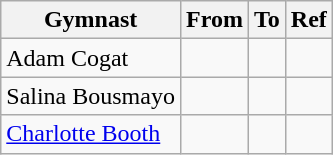<table class="wikitable">
<tr>
<th>Gymnast</th>
<th>From</th>
<th>To</th>
<th>Ref</th>
</tr>
<tr>
<td>Adam Cogat</td>
<td></td>
<td></td>
<td></td>
</tr>
<tr>
<td>Salina Bousmayo</td>
<td></td>
<td></td>
<td></td>
</tr>
<tr>
<td><a href='#'>Charlotte Booth</a></td>
<td></td>
<td></td>
<td></td>
</tr>
</table>
